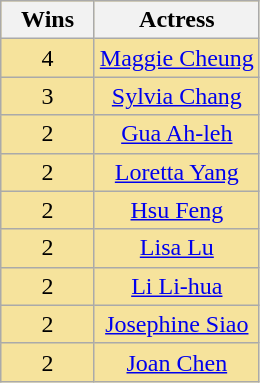<table class="wikitable" rowspan=2 style="text-align: center; background: #f6e39c">
<tr>
<th scope="col" width="55">Wins</th>
<th scope="col" align="center">Actress</th>
</tr>
<tr>
<td style="text-align:center">4</td>
<td><a href='#'>Maggie Cheung</a></td>
</tr>
<tr>
<td style="text-align:center">3</td>
<td><a href='#'>Sylvia Chang</a></td>
</tr>
<tr>
<td style="text-align:center">2</td>
<td><a href='#'>Gua Ah-leh</a></td>
</tr>
<tr>
<td style="text-align:center">2</td>
<td><a href='#'>Loretta Yang</a></td>
</tr>
<tr>
<td style="text-align:center">2</td>
<td><a href='#'>Hsu Feng</a></td>
</tr>
<tr>
<td style="text-align:center">2</td>
<td><a href='#'>Lisa Lu</a></td>
</tr>
<tr>
<td style="text-align:center">2</td>
<td><a href='#'>Li Li-hua</a></td>
</tr>
<tr>
<td style="text-align:center">2</td>
<td><a href='#'>Josephine Siao</a></td>
</tr>
<tr>
<td style="text-align:center">2</td>
<td><a href='#'>Joan Chen</a></td>
</tr>
</table>
